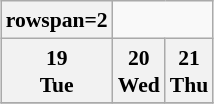<table class="wikitable" style="margin:0.5em auto; font-size:90%; line-height:1.25em; text-align:center">
<tr>
<th>rowspan=2 </th>
</tr>
<tr>
<th>19<br>Tue</th>
<th>20<br>Wed</th>
<th>21<br>Thu</th>
</tr>
<tr>
</tr>
</table>
